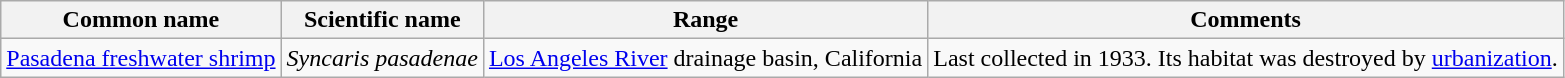<table class="wikitable">
<tr>
<th>Common name</th>
<th>Scientific name</th>
<th>Range</th>
<th class="unsortable">Comments</th>
</tr>
<tr>
<td><a href='#'>Pasadena freshwater shrimp</a></td>
<td><em>Syncaris pasadenae</em></td>
<td><a href='#'>Los Angeles River</a> drainage basin, California</td>
<td>Last collected in 1933. Its habitat was destroyed by <a href='#'>urbanization</a>.</td>
</tr>
</table>
